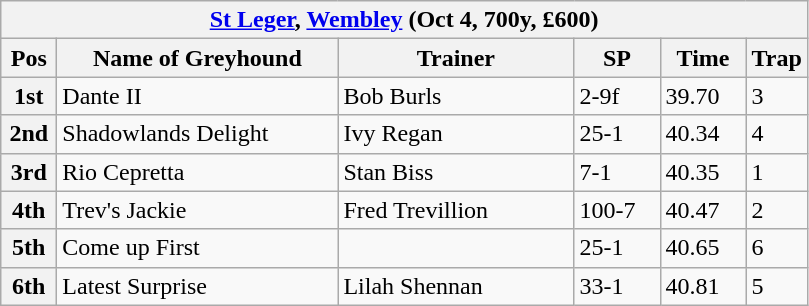<table class="wikitable">
<tr>
<th colspan="6"><a href='#'>St Leger</a>, <a href='#'>Wembley</a> (Oct 4, 700y, £600)</th>
</tr>
<tr>
<th width=30>Pos</th>
<th width=180>Name of Greyhound</th>
<th width=150>Trainer</th>
<th width=50>SP</th>
<th width=50>Time</th>
<th width=30>Trap</th>
</tr>
<tr>
<th>1st</th>
<td>Dante II</td>
<td>Bob Burls</td>
<td>2-9f</td>
<td>39.70</td>
<td>3</td>
</tr>
<tr>
<th>2nd</th>
<td>Shadowlands Delight</td>
<td>Ivy Regan</td>
<td>25-1</td>
<td>40.34</td>
<td>4</td>
</tr>
<tr>
<th>3rd</th>
<td>Rio Cepretta</td>
<td>Stan Biss</td>
<td>7-1</td>
<td>40.35</td>
<td>1</td>
</tr>
<tr>
<th>4th</th>
<td>Trev's Jackie</td>
<td>Fred Trevillion</td>
<td>100-7</td>
<td>40.47</td>
<td>2</td>
</tr>
<tr>
<th>5th</th>
<td>Come up First</td>
<td></td>
<td>25-1</td>
<td>40.65</td>
<td>6</td>
</tr>
<tr>
<th>6th</th>
<td>Latest Surprise</td>
<td>Lilah Shennan</td>
<td>33-1</td>
<td>40.81</td>
<td>5</td>
</tr>
</table>
